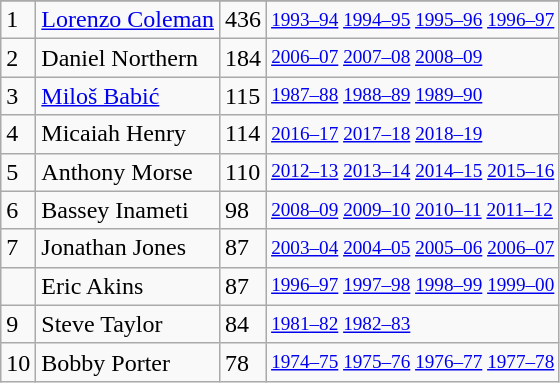<table class="wikitable">
<tr>
</tr>
<tr>
<td>1</td>
<td><a href='#'>Lorenzo Coleman</a></td>
<td>436</td>
<td style="font-size:80%;"><a href='#'>1993–94</a> <a href='#'>1994–95</a> <a href='#'>1995–96</a> <a href='#'>1996–97</a></td>
</tr>
<tr>
<td>2</td>
<td>Daniel Northern</td>
<td>184</td>
<td style="font-size:80%;"><a href='#'>2006–07</a> <a href='#'>2007–08</a> <a href='#'>2008–09</a></td>
</tr>
<tr>
<td>3</td>
<td><a href='#'>Miloš Babić</a></td>
<td>115</td>
<td style="font-size:80%;"><a href='#'>1987–88</a> <a href='#'>1988–89</a> <a href='#'>1989–90</a></td>
</tr>
<tr>
<td>4</td>
<td>Micaiah Henry</td>
<td>114</td>
<td style="font-size:80%;"><a href='#'>2016–17</a> <a href='#'>2017–18</a> <a href='#'>2018–19</a></td>
</tr>
<tr>
<td>5</td>
<td>Anthony Morse</td>
<td>110</td>
<td style="font-size:80%;"><a href='#'>2012–13</a> <a href='#'>2013–14</a> <a href='#'>2014–15</a> <a href='#'>2015–16</a></td>
</tr>
<tr>
<td>6</td>
<td>Bassey Inameti</td>
<td>98</td>
<td style="font-size:80%;"><a href='#'>2008–09</a> <a href='#'>2009–10</a> <a href='#'>2010–11</a> <a href='#'>2011–12</a></td>
</tr>
<tr>
<td>7</td>
<td>Jonathan Jones</td>
<td>87</td>
<td style="font-size:80%;"><a href='#'>2003–04</a> <a href='#'>2004–05</a> <a href='#'>2005–06</a> <a href='#'>2006–07</a></td>
</tr>
<tr>
<td></td>
<td>Eric Akins</td>
<td>87</td>
<td style="font-size:80%;"><a href='#'>1996–97</a> <a href='#'>1997–98</a> <a href='#'>1998–99</a> <a href='#'>1999–00</a></td>
</tr>
<tr>
<td>9</td>
<td>Steve Taylor</td>
<td>84</td>
<td style="font-size:80%;"><a href='#'>1981–82</a> <a href='#'>1982–83</a></td>
</tr>
<tr>
<td>10</td>
<td>Bobby Porter</td>
<td>78</td>
<td style="font-size:80%;"><a href='#'>1974–75</a> <a href='#'>1975–76</a> <a href='#'>1976–77</a> <a href='#'>1977–78</a></td>
</tr>
</table>
